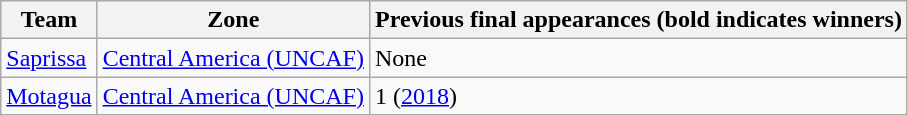<table class="wikitable">
<tr>
<th>Team</th>
<th>Zone</th>
<th>Previous final appearances (bold indicates winners)</th>
</tr>
<tr>
<td> <a href='#'>Saprissa</a></td>
<td><a href='#'>Central America (UNCAF)</a></td>
<td>None</td>
</tr>
<tr>
<td> <a href='#'>Motagua</a></td>
<td><a href='#'>Central America (UNCAF)</a></td>
<td>1 (<a href='#'>2018</a>)</td>
</tr>
</table>
